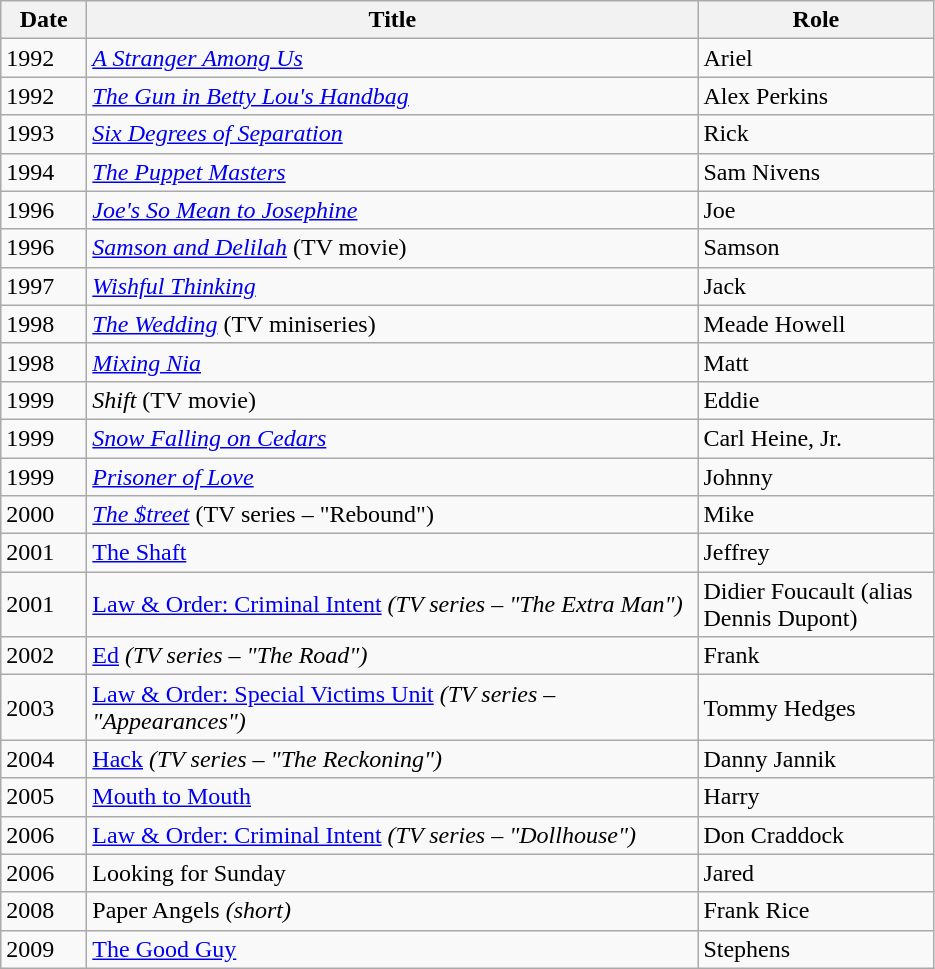<table class="wikitable">
<tr>
<th width="50px">Date</th>
<th width="400px">Title</th>
<th width="150px">Role</th>
</tr>
<tr>
<td>1992</td>
<td><em><a href='#'>A Stranger Among Us</a></em></td>
<td>Ariel</td>
</tr>
<tr>
<td>1992</td>
<td><em><a href='#'>The Gun in Betty Lou's Handbag</a></em></td>
<td>Alex Perkins</td>
</tr>
<tr>
<td>1993</td>
<td><em><a href='#'>Six Degrees of Separation</a></em></td>
<td>Rick</td>
</tr>
<tr>
<td>1994</td>
<td><em><a href='#'>The Puppet Masters</a></em></td>
<td>Sam Nivens</td>
</tr>
<tr>
<td>1996</td>
<td><em><a href='#'>Joe's So Mean to Josephine</a></em></td>
<td>Joe</td>
</tr>
<tr>
<td>1996</td>
<td><em><a href='#'>Samson and Delilah</a></em> (TV movie)</td>
<td>Samson</td>
</tr>
<tr>
<td>1997</td>
<td><em><a href='#'>Wishful Thinking</a></em></td>
<td>Jack</td>
</tr>
<tr>
<td>1998</td>
<td><em><a href='#'>The Wedding</a></em> (TV miniseries)</td>
<td>Meade Howell</td>
</tr>
<tr>
<td>1998</td>
<td><em><a href='#'>Mixing Nia</a></em></td>
<td>Matt</td>
</tr>
<tr>
<td>1999</td>
<td><em>Shift</em> (TV movie)</td>
<td>Eddie</td>
</tr>
<tr>
<td>1999</td>
<td><em><a href='#'>Snow Falling on Cedars</a></em></td>
<td>Carl Heine, Jr.</td>
</tr>
<tr>
<td>1999</td>
<td><em><a href='#'>Prisoner of Love</a></em></td>
<td>Johnny</td>
</tr>
<tr>
<td>2000</td>
<td><em><a href='#'>The $treet</a></em> (TV series – "Rebound")<em></td>
<td>Mike</td>
</tr>
<tr>
<td>2001</td>
<td></em><a href='#'>The Shaft</a><em></td>
<td>Jeffrey</td>
</tr>
<tr>
<td>2001</td>
<td></em><a href='#'>Law & Order: Criminal Intent</a><em> (TV series – "The Extra Man")</td>
<td>Didier Foucault (alias Dennis Dupont)</td>
</tr>
<tr>
<td>2002</td>
<td></em><a href='#'>Ed</a><em> (TV series – "The Road")</td>
<td>Frank</td>
</tr>
<tr>
<td>2003</td>
<td></em><a href='#'>Law & Order: Special Victims Unit</a><em> (TV series – "Appearances")</td>
<td>Tommy Hedges</td>
</tr>
<tr>
<td>2004</td>
<td></em><a href='#'>Hack</a><em> (TV series – "The Reckoning")</td>
<td>Danny Jannik</td>
</tr>
<tr>
<td>2005</td>
<td></em><a href='#'>Mouth to Mouth</a><em></td>
<td>Harry</td>
</tr>
<tr>
<td>2006</td>
<td></em><a href='#'>Law & Order: Criminal Intent</a><em> (TV series – "Dollhouse")</td>
<td>Don Craddock</td>
</tr>
<tr>
<td>2006</td>
<td></em>Looking for Sunday<em></td>
<td>Jared</td>
</tr>
<tr>
<td>2008</td>
<td></em>Paper Angels<em> (short)</td>
<td>Frank Rice</td>
</tr>
<tr>
<td>2009</td>
<td></em><a href='#'>The Good Guy</a><em></td>
<td>Stephens</td>
</tr>
</table>
